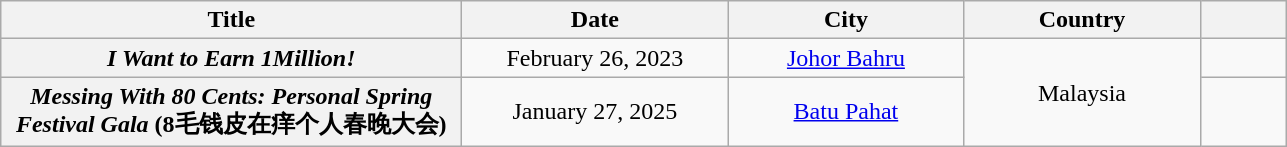<table class="wikitable plainrowheaders" style="text-align:center;">
<tr>
<th scope="col" width="300">Title</th>
<th scope="col" width="170">Date</th>
<th scope="col" width="150">City</th>
<th scope="col" width="150">Country</th>
<th scope="col" width="50"></th>
</tr>
<tr>
<th scope="row"><em>I Want to Earn 1Million!</em></th>
<td>February 26, 2023</td>
<td><a href='#'>Johor Bahru</a></td>
<td rowspan="2">Malaysia</td>
<td></td>
</tr>
<tr>
<th scope="row"><em>Messing With 80 Cents: Personal Spring Festival Gala</em> (8毛钱皮在痒个人春晚大会)</th>
<td>January 27, 2025</td>
<td><a href='#'>Batu Pahat</a></td>
<td></td>
</tr>
</table>
